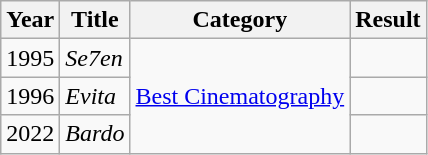<table class="wikitable">
<tr>
<th>Year</th>
<th>Title</th>
<th>Category</th>
<th>Result</th>
</tr>
<tr>
<td>1995</td>
<td><em>Se7en</em></td>
<td rowspan=3><a href='#'>Best Cinematography</a></td>
<td></td>
</tr>
<tr>
<td>1996</td>
<td><em>Evita</em></td>
<td></td>
</tr>
<tr>
<td>2022</td>
<td><em>Bardo</em></td>
<td></td>
</tr>
</table>
